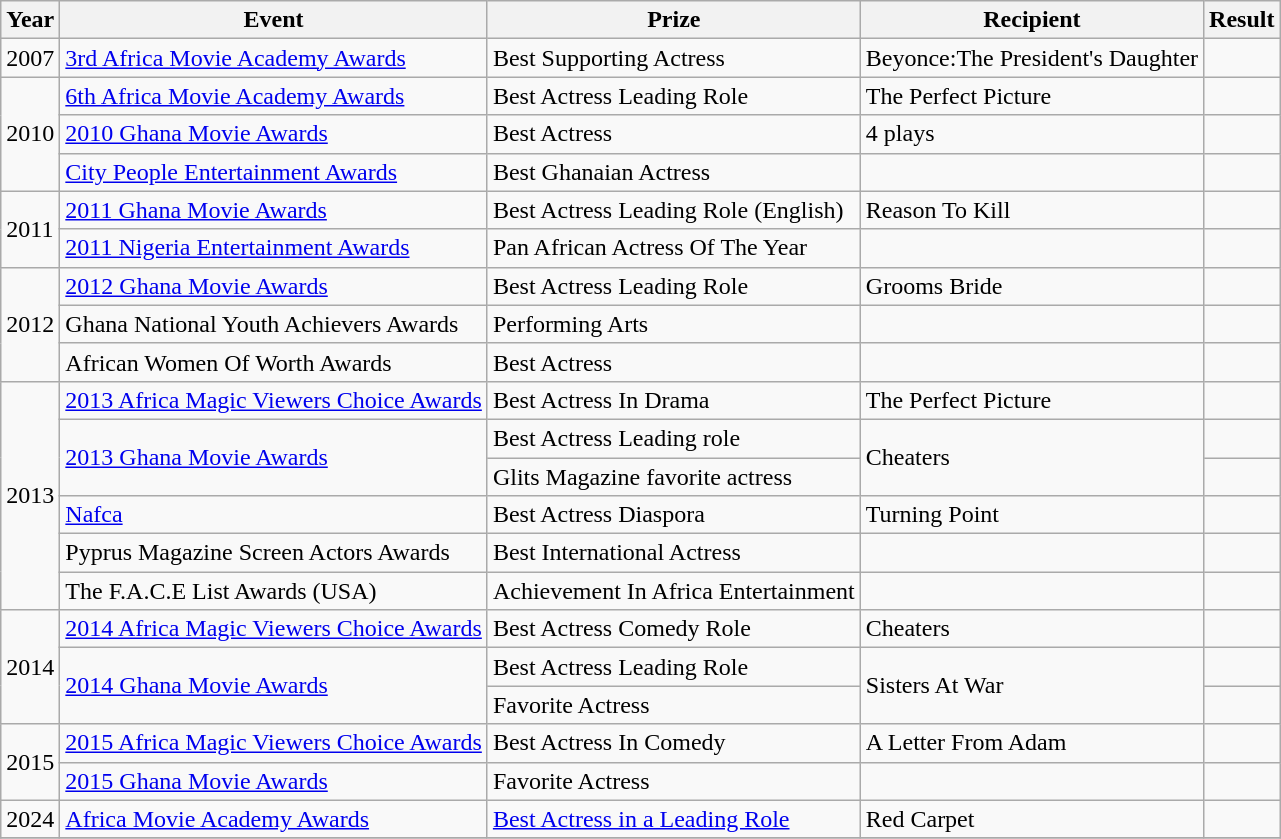<table class="wikitable">
<tr>
<th>Year</th>
<th>Event</th>
<th>Prize</th>
<th>Recipient</th>
<th>Result</th>
</tr>
<tr>
<td>2007</td>
<td><a href='#'>3rd Africa Movie Academy Awards</a></td>
<td>Best Supporting Actress</td>
<td>Beyonce:The President's Daughter</td>
<td></td>
</tr>
<tr>
<td rowspan=3>2010</td>
<td><a href='#'>6th Africa Movie Academy Awards</a></td>
<td>Best Actress Leading Role</td>
<td>The Perfect Picture</td>
<td></td>
</tr>
<tr>
<td><a href='#'>2010 Ghana Movie Awards</a></td>
<td>Best Actress</td>
<td>4 plays</td>
<td></td>
</tr>
<tr>
<td><a href='#'>City People Entertainment Awards</a></td>
<td>Best Ghanaian Actress</td>
<td></td>
<td></td>
</tr>
<tr>
<td rowspan=2>2011</td>
<td><a href='#'>2011 Ghana Movie Awards</a></td>
<td>Best Actress Leading Role (English)</td>
<td>Reason To Kill</td>
<td></td>
</tr>
<tr>
<td><a href='#'>2011 Nigeria Entertainment Awards</a></td>
<td>Pan African Actress Of The Year</td>
<td></td>
<td></td>
</tr>
<tr>
<td rowspan=3>2012</td>
<td><a href='#'>2012 Ghana Movie Awards</a></td>
<td>Best Actress Leading Role</td>
<td>Grooms Bride</td>
<td></td>
</tr>
<tr>
<td>Ghana National Youth Achievers Awards</td>
<td>Performing Arts</td>
<td></td>
<td></td>
</tr>
<tr>
<td>African Women Of Worth Awards</td>
<td>Best Actress</td>
<td></td>
<td></td>
</tr>
<tr>
<td rowspan=6>2013</td>
<td><a href='#'>2013 Africa Magic Viewers Choice Awards</a></td>
<td>Best Actress In Drama</td>
<td>The Perfect Picture</td>
<td></td>
</tr>
<tr>
<td rowspan=2><a href='#'>2013 Ghana Movie Awards</a></td>
<td>Best Actress Leading role</td>
<td rowspan=2>Cheaters</td>
<td></td>
</tr>
<tr>
<td>Glits Magazine favorite actress</td>
<td></td>
</tr>
<tr>
<td><a href='#'>Nafca</a></td>
<td>Best Actress Diaspora</td>
<td>Turning Point</td>
<td></td>
</tr>
<tr>
<td>Pyprus Magazine Screen Actors Awards</td>
<td>Best International Actress</td>
<td></td>
<td></td>
</tr>
<tr>
<td>The F.A.C.E List Awards (USA)</td>
<td>Achievement In Africa Entertainment</td>
<td></td>
<td></td>
</tr>
<tr>
<td rowspan=3>2014</td>
<td><a href='#'>2014 Africa Magic Viewers Choice Awards</a></td>
<td>Best Actress Comedy Role</td>
<td>Cheaters</td>
<td></td>
</tr>
<tr>
<td rowspan=2><a href='#'>2014 Ghana Movie Awards</a></td>
<td>Best Actress Leading Role</td>
<td rowspan=2>Sisters At War</td>
<td></td>
</tr>
<tr>
<td>Favorite Actress</td>
<td></td>
</tr>
<tr>
<td rowspan=2>2015</td>
<td><a href='#'>2015 Africa Magic Viewers Choice Awards</a></td>
<td>Best Actress In Comedy</td>
<td>A Letter From Adam</td>
<td></td>
</tr>
<tr>
<td><a href='#'>2015 Ghana Movie Awards</a></td>
<td>Favorite Actress</td>
<td></td>
<td></td>
</tr>
<tr>
<td>2024</td>
<td><a href='#'>Africa Movie Academy Awards</a></td>
<td><a href='#'>Best Actress in a Leading Role</a></td>
<td>Red Carpet</td>
<td></td>
</tr>
<tr>
</tr>
</table>
